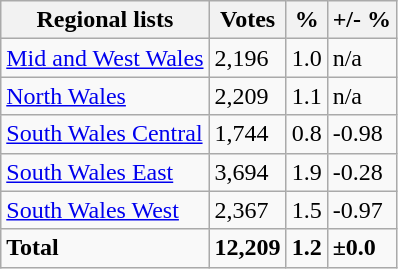<table class="wikitable sortable">
<tr>
<th>Regional lists</th>
<th>Votes</th>
<th>%</th>
<th>+/- %</th>
</tr>
<tr>
<td><a href='#'>Mid and West Wales</a></td>
<td>2,196</td>
<td>1.0</td>
<td>n/a</td>
</tr>
<tr>
<td><a href='#'>North Wales</a></td>
<td>2,209</td>
<td>1.1</td>
<td>n/a</td>
</tr>
<tr>
<td><a href='#'>South Wales Central</a></td>
<td>1,744</td>
<td>0.8</td>
<td>-0.98</td>
</tr>
<tr>
<td><a href='#'>South Wales East</a></td>
<td>3,694</td>
<td>1.9</td>
<td>-0.28</td>
</tr>
<tr>
<td><a href='#'>South Wales West</a></td>
<td>2,367</td>
<td>1.5</td>
<td>-0.97</td>
</tr>
<tr>
<td><strong>Total</strong></td>
<td><strong>12,209</strong></td>
<td><strong>1.2</strong></td>
<td><strong>±0.0</strong></td>
</tr>
</table>
